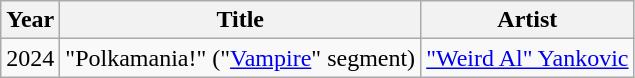<table class="wikitable sortable">
<tr>
<th>Year</th>
<th>Title</th>
<th>Artist</th>
</tr>
<tr>
<td>2024</td>
<td>"Polkamania!" ("<a href='#'>Vampire</a>" segment)</td>
<td><a href='#'>"Weird Al" Yankovic</a></td>
</tr>
</table>
